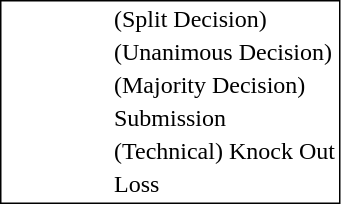<table style="border:1px solid black;" align=left>
<tr>
<td style="width:60px;"></td>
<td> </td>
<td>(Split Decision)</td>
</tr>
<tr>
<td style="width:60px;"></td>
<td> </td>
<td>(Unanimous Decision)</td>
</tr>
<tr>
<td style="width:60px;"></td>
<td> </td>
<td>(Majority Decision)</td>
</tr>
<tr>
<td style="width:60px;"></td>
<td> </td>
<td>Submission</td>
</tr>
<tr>
<td style="width:60px;"></td>
<td> </td>
<td>(Technical) Knock Out</td>
</tr>
<tr>
<td style="width:60px;"></td>
<td> </td>
<td>Loss</td>
</tr>
</table>
